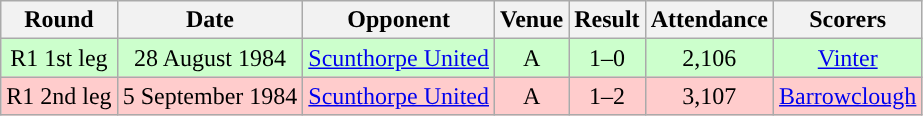<table class="wikitable" style="font-size:100%; text-align:center">
<tr>
<th>Round</th>
<th>Date</th>
<th>Opponent</th>
<th>Venue</th>
<th>Result</th>
<th>Attendance</th>
<th>Scorers</th>
</tr>
<tr style="background-color: #CCFFCC;">
<td>R1 1st leg</td>
<td>28 August 1984</td>
<td><a href='#'>Scunthorpe United</a></td>
<td>A</td>
<td>1–0</td>
<td>2,106</td>
<td><a href='#'>Vinter</a></td>
</tr>
<tr style="background-color: #FFCCCC;">
<td>R1 2nd leg</td>
<td>5 September 1984</td>
<td><a href='#'>Scunthorpe United</a></td>
<td>A</td>
<td>1–2</td>
<td>3,107</td>
<td><a href='#'>Barrowclough</a></td>
</tr>
</table>
